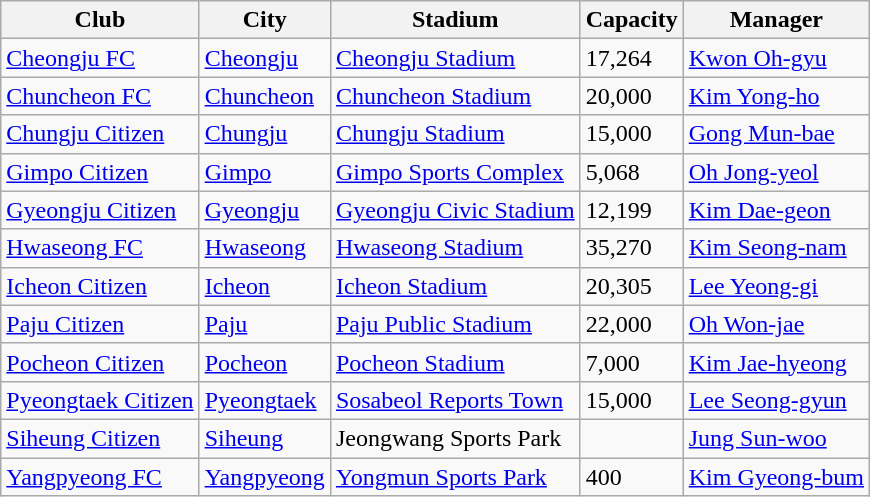<table class="wikitable sortable" style="text-align: left;">
<tr>
<th>Club</th>
<th>City</th>
<th>Stadium</th>
<th>Capacity</th>
<th>Manager</th>
</tr>
<tr>
<td><a href='#'>Cheongju FC</a></td>
<td><a href='#'>Cheongju</a></td>
<td><a href='#'>Cheongju Stadium</a></td>
<td>17,264</td>
<td> <a href='#'>Kwon Oh-gyu</a></td>
</tr>
<tr>
<td><a href='#'>Chuncheon FC</a></td>
<td><a href='#'>Chuncheon</a></td>
<td><a href='#'>Chuncheon Stadium</a></td>
<td>20,000</td>
<td> <a href='#'>Kim Yong-ho</a></td>
</tr>
<tr>
<td><a href='#'>Chungju Citizen</a></td>
<td><a href='#'>Chungju</a></td>
<td><a href='#'>Chungju Stadium</a></td>
<td>15,000</td>
<td> <a href='#'>Gong Mun-bae</a></td>
</tr>
<tr>
<td><a href='#'>Gimpo Citizen</a></td>
<td><a href='#'>Gimpo</a></td>
<td><a href='#'>Gimpo Sports Complex</a></td>
<td>5,068</td>
<td> <a href='#'>Oh Jong-yeol</a></td>
</tr>
<tr>
<td><a href='#'>Gyeongju Citizen</a></td>
<td><a href='#'>Gyeongju</a></td>
<td><a href='#'>Gyeongju Civic Stadium</a></td>
<td>12,199</td>
<td> <a href='#'>Kim Dae-geon</a></td>
</tr>
<tr>
<td><a href='#'>Hwaseong FC</a></td>
<td><a href='#'>Hwaseong</a></td>
<td><a href='#'>Hwaseong Stadium</a></td>
<td>35,270</td>
<td> <a href='#'>Kim Seong-nam</a></td>
</tr>
<tr>
<td><a href='#'>Icheon Citizen</a></td>
<td><a href='#'>Icheon</a></td>
<td><a href='#'>Icheon Stadium</a></td>
<td>20,305</td>
<td> <a href='#'>Lee Yeong-gi</a></td>
</tr>
<tr>
<td><a href='#'>Paju Citizen</a></td>
<td><a href='#'>Paju</a></td>
<td><a href='#'>Paju Public Stadium</a></td>
<td>22,000</td>
<td> <a href='#'>Oh Won-jae</a></td>
</tr>
<tr>
<td><a href='#'>Pocheon Citizen</a></td>
<td><a href='#'>Pocheon</a></td>
<td><a href='#'>Pocheon Stadium</a></td>
<td>7,000</td>
<td> <a href='#'>Kim Jae-hyeong</a></td>
</tr>
<tr>
<td><a href='#'>Pyeongtaek Citizen</a></td>
<td><a href='#'>Pyeongtaek</a></td>
<td><a href='#'>Sosabeol Reports Town</a></td>
<td>15,000</td>
<td> <a href='#'>Lee Seong-gyun</a></td>
</tr>
<tr>
<td><a href='#'>Siheung Citizen</a></td>
<td><a href='#'>Siheung</a></td>
<td>Jeongwang Sports Park</td>
<td></td>
<td> <a href='#'>Jung Sun-woo</a></td>
</tr>
<tr>
<td><a href='#'>Yangpyeong FC</a></td>
<td><a href='#'>Yangpyeong</a></td>
<td><a href='#'>Yongmun Sports Park</a></td>
<td>400</td>
<td> <a href='#'>Kim Gyeong-bum</a></td>
</tr>
</table>
